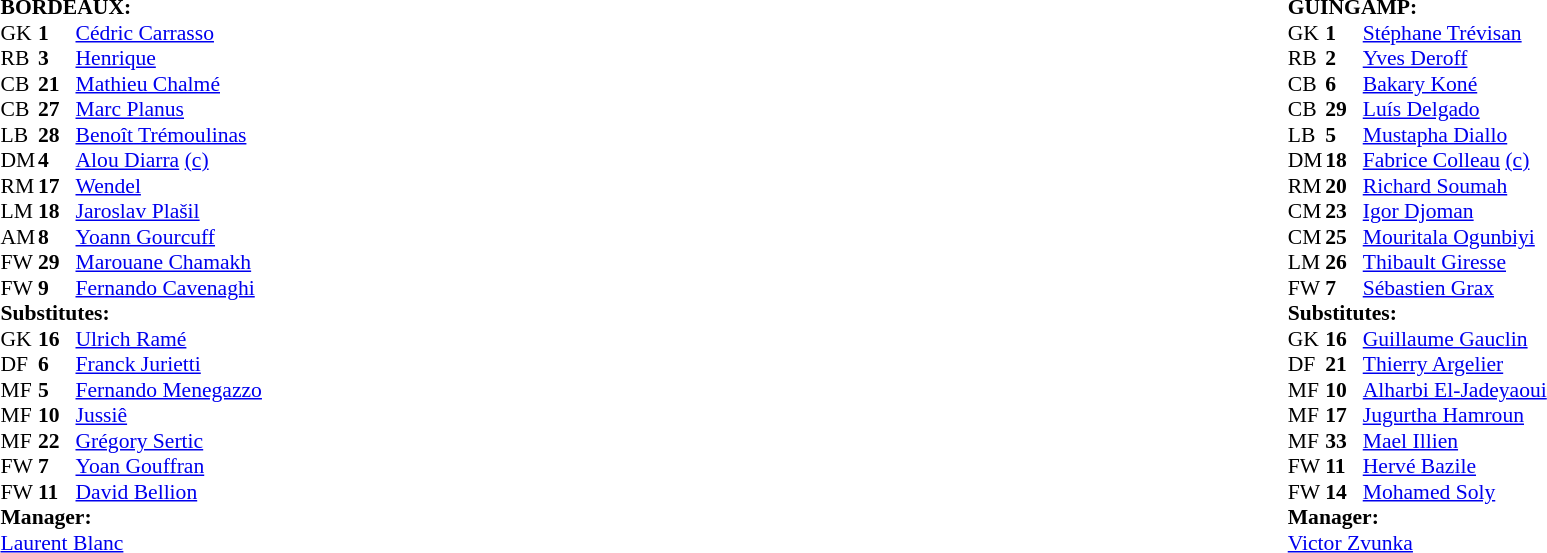<table width="100%">
<tr>
<td valign="top" width="50%"><br><table style="font-size: 90%" cellspacing="0" cellpadding="0">
<tr>
<td colspan="4"><strong>BORDEAUX:</strong></td>
</tr>
<tr>
<th width=25></th>
<th width=25></th>
</tr>
<tr>
<td>GK</td>
<td><strong>1</strong></td>
<td> <a href='#'>Cédric Carrasso</a></td>
</tr>
<tr>
<td>RB</td>
<td><strong>3</strong></td>
<td> <a href='#'>Henrique</a></td>
</tr>
<tr>
<td>CB</td>
<td><strong>21</strong></td>
<td> <a href='#'>Mathieu Chalmé</a></td>
<td></td>
</tr>
<tr>
<td>CB</td>
<td><strong>27</strong></td>
<td> <a href='#'>Marc Planus</a></td>
</tr>
<tr>
<td>LB</td>
<td><strong>28</strong></td>
<td> <a href='#'>Benoît Trémoulinas</a></td>
</tr>
<tr>
<td>DM</td>
<td><strong>4</strong></td>
<td> <a href='#'>Alou Diarra</a> <a href='#'>(c)</a></td>
</tr>
<tr>
<td>RM</td>
<td><strong>17</strong></td>
<td> <a href='#'>Wendel</a></td>
<td></td>
<td></td>
</tr>
<tr>
<td>LM</td>
<td><strong>18</strong></td>
<td> <a href='#'>Jaroslav Plašil</a></td>
<td></td>
<td></td>
</tr>
<tr>
<td>AM</td>
<td><strong>8</strong></td>
<td> <a href='#'>Yoann Gourcuff</a></td>
</tr>
<tr>
<td>FW</td>
<td><strong>29</strong></td>
<td> <a href='#'>Marouane Chamakh</a></td>
</tr>
<tr>
<td>FW</td>
<td><strong>9</strong></td>
<td> <a href='#'>Fernando Cavenaghi</a></td>
<td></td>
<td></td>
</tr>
<tr>
<td colspan=3><strong>Substitutes:</strong></td>
</tr>
<tr>
<td>GK</td>
<td><strong>16</strong></td>
<td> <a href='#'>Ulrich Ramé</a></td>
</tr>
<tr>
<td>DF</td>
<td><strong>6</strong></td>
<td> <a href='#'>Franck Jurietti</a></td>
</tr>
<tr>
<td>MF</td>
<td><strong>5</strong></td>
<td> <a href='#'>Fernando Menegazzo</a></td>
<td></td>
<td></td>
</tr>
<tr>
<td>MF</td>
<td><strong>10</strong></td>
<td> <a href='#'>Jussiê</a></td>
<td></td>
<td></td>
</tr>
<tr>
<td>MF</td>
<td><strong>22</strong></td>
<td> <a href='#'>Grégory Sertic</a></td>
</tr>
<tr>
<td>FW</td>
<td><strong>7</strong></td>
<td> <a href='#'>Yoan Gouffran</a></td>
<td></td>
<td></td>
</tr>
<tr>
<td>FW</td>
<td><strong>11</strong></td>
<td> <a href='#'>David Bellion</a></td>
</tr>
<tr>
<td colspan=3><strong>Manager:</strong></td>
</tr>
<tr>
<td colspan=4> <a href='#'>Laurent Blanc</a></td>
</tr>
</table>
</td>
<td valign="top" width="50%"><br><table style="font-size: 90%" cellspacing="0" cellpadding="0" align=center>
<tr>
<td colspan="4"><strong>GUINGAMP:</strong></td>
</tr>
<tr>
<th width=25></th>
<th width=25></th>
</tr>
<tr>
<td>GK</td>
<td><strong>1</strong></td>
<td> <a href='#'>Stéphane Trévisan</a></td>
</tr>
<tr>
<td>RB</td>
<td><strong>2</strong></td>
<td> <a href='#'>Yves Deroff</a></td>
<td></td>
<td></td>
</tr>
<tr>
<td>CB</td>
<td><strong>6</strong></td>
<td> <a href='#'>Bakary Koné</a></td>
</tr>
<tr>
<td>CB</td>
<td><strong>29</strong></td>
<td> <a href='#'>Luís Delgado</a></td>
</tr>
<tr>
<td>LB</td>
<td><strong>5</strong></td>
<td> <a href='#'>Mustapha Diallo</a></td>
<td></td>
</tr>
<tr>
<td>DM</td>
<td><strong>18</strong></td>
<td> <a href='#'>Fabrice Colleau</a> <a href='#'>(c)</a></td>
</tr>
<tr>
<td>RM</td>
<td><strong>20</strong></td>
<td> <a href='#'>Richard Soumah</a></td>
<td></td>
<td></td>
</tr>
<tr>
<td>CM</td>
<td><strong>23</strong></td>
<td> <a href='#'>Igor Djoman</a></td>
<td></td>
</tr>
<tr>
<td>CM</td>
<td><strong>25</strong></td>
<td> <a href='#'>Mouritala Ogunbiyi</a></td>
</tr>
<tr>
<td>LM</td>
<td><strong>26</strong></td>
<td> <a href='#'>Thibault Giresse</a></td>
<td></td>
<td></td>
</tr>
<tr>
<td>FW</td>
<td><strong>7</strong></td>
<td> <a href='#'>Sébastien Grax</a></td>
</tr>
<tr>
<td colspan=3><strong>Substitutes:</strong></td>
</tr>
<tr>
<td>GK</td>
<td><strong>16</strong></td>
<td> <a href='#'>Guillaume Gauclin</a></td>
</tr>
<tr>
<td>DF</td>
<td><strong>21</strong></td>
<td> <a href='#'>Thierry Argelier</a></td>
<td></td>
<td></td>
</tr>
<tr>
<td>MF</td>
<td><strong>10</strong></td>
<td> <a href='#'>Alharbi El-Jadeyaoui</a></td>
<td></td>
<td></td>
</tr>
<tr>
<td>MF</td>
<td><strong>17</strong></td>
<td> <a href='#'>Jugurtha Hamroun</a></td>
</tr>
<tr>
<td>MF</td>
<td><strong>33</strong></td>
<td> <a href='#'>Mael Illien</a></td>
</tr>
<tr>
<td>FW</td>
<td><strong>11</strong></td>
<td> <a href='#'>Hervé Bazile</a></td>
<td></td>
<td></td>
</tr>
<tr>
<td>FW</td>
<td><strong>14</strong></td>
<td> <a href='#'>Mohamed Soly</a></td>
</tr>
<tr>
<td colspan=3><strong>Manager:</strong></td>
</tr>
<tr>
<td colspan=4> <a href='#'>Victor Zvunka</a></td>
</tr>
<tr>
</tr>
</table>
</td>
</tr>
</table>
